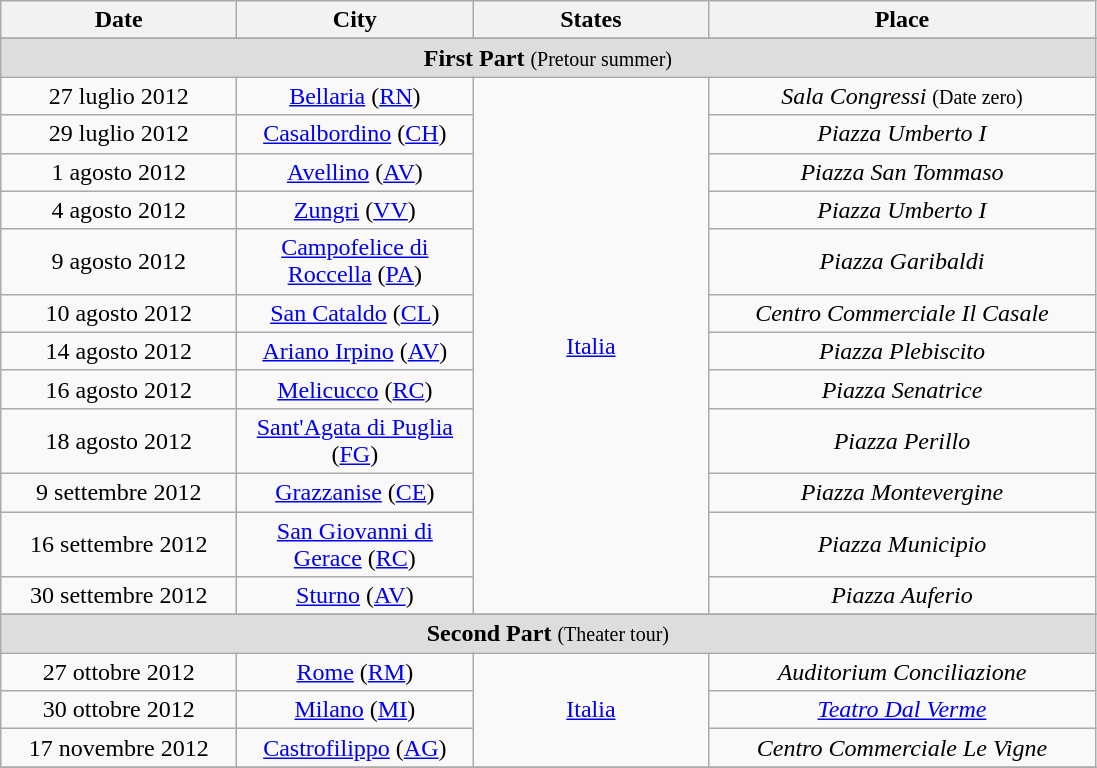<table class="wikitable">
<tr>
<th width="150" rowspan="1">Date</th>
<th width="150" rowspan="1">City</th>
<th width="150" rowspan="1">States</th>
<th width="250" rowspan="1">Place</th>
</tr>
<tr bgcolor="#DDDDDD">
</tr>
<tr>
</tr>
<tr bgcolor="#DDDDDD">
</tr>
<tr>
</tr>
<tr bgcolor="#DDDDDD">
<td colspan=4 align=center><strong>First Part</strong> <small> (Pretour summer)</small></td>
</tr>
<tr>
<td align="center">27 luglio 2012</td>
<td align="center"><a href='#'>Bellaria</a> (<a href='#'>RN</a>)</td>
<td align="center" rowspan="12"><a href='#'>Italia</a></td>
<td align="center"><em>Sala Congressi</em> <small>(Date zero)</small></td>
</tr>
<tr>
<td align="center">29 luglio 2012</td>
<td align="center"><a href='#'>Casalbordino</a> (<a href='#'>CH</a>)</td>
<td align="center"><em>Piazza Umberto I</em></td>
</tr>
<tr>
<td align="center">1 agosto 2012</td>
<td align="center"><a href='#'>Avellino</a> (<a href='#'>AV</a>)</td>
<td align="center"><em>Piazza San Tommaso</em></td>
</tr>
<tr>
<td align="center">4 agosto 2012</td>
<td align="center"><a href='#'>Zungri</a> (<a href='#'>VV</a>)</td>
<td align="center"><em>Piazza Umberto I</em></td>
</tr>
<tr>
<td align="center">9 agosto 2012</td>
<td align="center"><a href='#'>Campofelice di Roccella</a> (<a href='#'>PA</a>)</td>
<td align="center"><em>Piazza Garibaldi</em></td>
</tr>
<tr>
<td align="center">10 agosto 2012</td>
<td align="center"><a href='#'>San Cataldo</a> (<a href='#'>CL</a>)</td>
<td align="center"><em>Centro Commerciale Il Casale</em></td>
</tr>
<tr>
<td align="center">14 agosto 2012</td>
<td align="center"><a href='#'>Ariano Irpino</a> (<a href='#'>AV</a>)</td>
<td align="center"><em>Piazza Plebiscito</em></td>
</tr>
<tr>
<td align="center">16 agosto 2012</td>
<td align="center"><a href='#'>Melicucco</a> (<a href='#'>RC</a>)</td>
<td align="center"><em>Piazza Senatrice</em></td>
</tr>
<tr>
<td align="center">18 agosto 2012</td>
<td align="center"><a href='#'>Sant'Agata di Puglia</a> (<a href='#'>FG</a>)</td>
<td align="center"><em>Piazza Perillo</em></td>
</tr>
<tr>
<td align="center">9 settembre 2012</td>
<td align="center"><a href='#'>Grazzanise</a> (<a href='#'>CE</a>)</td>
<td align="center"><em>Piazza Montevergine</em></td>
</tr>
<tr>
<td align="center">16 settembre 2012</td>
<td align="center"><a href='#'>San Giovanni di Gerace</a> (<a href='#'>RC</a>)</td>
<td align="center"><em>Piazza Municipio</em></td>
</tr>
<tr>
<td align="center">30 settembre 2012</td>
<td align="center"><a href='#'>Sturno</a> (<a href='#'>AV</a>)</td>
<td align="center"><em>Piazza Auferio</em></td>
</tr>
<tr>
</tr>
<tr bgcolor="#DDDDDD">
<td colspan=4 align=center><strong>Second Part</strong> <small>(Theater tour)</small></td>
</tr>
<tr>
<td align="center">27 ottobre 2012</td>
<td align="center"><a href='#'>Rome</a> (<a href='#'>RM</a>)</td>
<td align="center" rowspan="3"><a href='#'>Italia</a></td>
<td align="center"><em>Auditorium Conciliazione</em></td>
</tr>
<tr>
<td align="center">30 ottobre 2012</td>
<td align="center"><a href='#'>Milano</a> (<a href='#'>MI</a>)</td>
<td align="center"><em><a href='#'>Teatro Dal Verme</a></em></td>
</tr>
<tr>
<td align="center">17 novembre 2012</td>
<td align="center"><a href='#'>Castrofilippo</a> (<a href='#'>AG</a>)</td>
<td align="center"><em>Centro Commerciale Le Vigne</em></td>
</tr>
<tr>
</tr>
</table>
